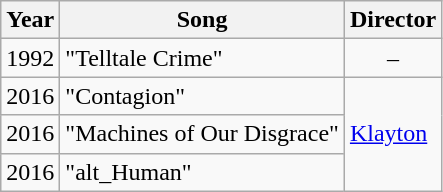<table class=wikitable>
<tr>
<th>Year</th>
<th>Song</th>
<th>Director</th>
</tr>
<tr>
<td>1992</td>
<td>"Telltale Crime"</td>
<td align="center">–</td>
</tr>
<tr>
<td>2016</td>
<td>"Contagion"</td>
<td rowspan=3><a href='#'>Klayton</a></td>
</tr>
<tr>
<td>2016</td>
<td>"Machines of Our Disgrace"</td>
</tr>
<tr>
<td>2016</td>
<td>"alt_Human"</td>
</tr>
</table>
